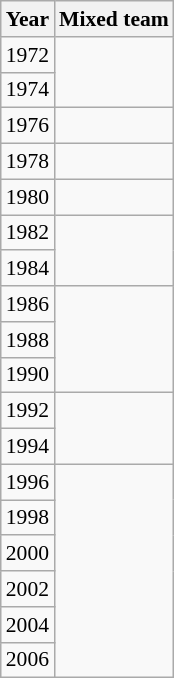<table class="wikitable sortable" style="font-size:90%">
<tr>
<th>Year</th>
<th>Mixed team</th>
</tr>
<tr>
<td>1972</td>
<td rowspan=2></td>
</tr>
<tr>
<td>1974</td>
</tr>
<tr>
<td>1976</td>
<td></td>
</tr>
<tr>
<td>1978</td>
<td></td>
</tr>
<tr>
<td>1980</td>
<td></td>
</tr>
<tr>
<td>1982</td>
<td rowspan=2></td>
</tr>
<tr>
<td>1984</td>
</tr>
<tr>
<td>1986</td>
<td rowspan=3></td>
</tr>
<tr>
<td>1988</td>
</tr>
<tr>
<td>1990</td>
</tr>
<tr>
<td>1992</td>
<td rowspan=2></td>
</tr>
<tr>
<td>1994</td>
</tr>
<tr>
<td>1996</td>
<td rowspan=6></td>
</tr>
<tr>
<td>1998</td>
</tr>
<tr>
<td>2000</td>
</tr>
<tr>
<td>2002</td>
</tr>
<tr>
<td>2004</td>
</tr>
<tr>
<td>2006</td>
</tr>
</table>
